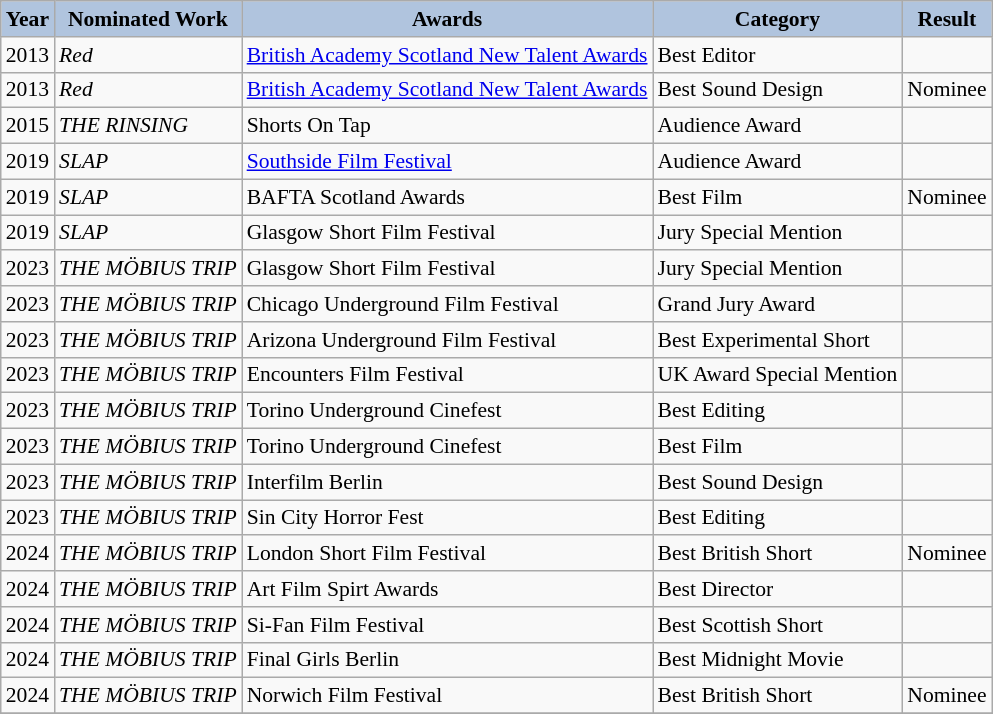<table class="wikitable sortable" style="font-size:90%">
<tr style="text-align:center;">
<th style="background:#B0C4DE;">Year</th>
<th style="background:#B0C4DE;">Nominated Work</th>
<th style="background:#B0C4DE;">Awards</th>
<th style="background:#B0C4DE;">Category</th>
<th style="background:#B0C4DE;">Result</th>
</tr>
<tr>
<td>2013</td>
<td><em>Red</em></td>
<td><a href='#'>British Academy Scotland New Talent Awards</a></td>
<td>Best Editor</td>
<td></td>
</tr>
<tr>
<td>2013</td>
<td><em>Red</em></td>
<td><a href='#'>British Academy Scotland New Talent Awards</a></td>
<td>Best Sound Design</td>
<td>Nominee</td>
</tr>
<tr>
<td>2015</td>
<td><em>THE RINSING</em></td>
<td>Shorts On Tap</td>
<td>Audience Award</td>
<td></td>
</tr>
<tr>
<td>2019</td>
<td><em>SLAP</em></td>
<td><a href='#'>Southside Film Festival</a></td>
<td>Audience Award</td>
<td></td>
</tr>
<tr>
<td>2019</td>
<td><em>SLAP</em></td>
<td>BAFTA Scotland Awards</td>
<td>Best Film</td>
<td>Nominee</td>
</tr>
<tr>
<td>2019</td>
<td><em>SLAP</em></td>
<td>Glasgow Short Film Festival</td>
<td>Jury Special Mention</td>
<td></td>
</tr>
<tr>
<td>2023</td>
<td><em>THE MÖBIUS TRIP</em></td>
<td>Glasgow Short Film Festival</td>
<td>Jury Special Mention</td>
<td></td>
</tr>
<tr>
<td>2023</td>
<td><em>THE MÖBIUS TRIP</em></td>
<td>Chicago Underground Film Festival</td>
<td>Grand Jury Award</td>
<td></td>
</tr>
<tr>
<td>2023</td>
<td><em>THE MÖBIUS TRIP</em></td>
<td>Arizona Underground Film Festival</td>
<td>Best Experimental Short</td>
<td></td>
</tr>
<tr>
<td>2023</td>
<td><em>THE MÖBIUS TRIP</em></td>
<td>Encounters Film Festival</td>
<td>UK Award Special Mention</td>
<td></td>
</tr>
<tr>
<td>2023</td>
<td><em>THE MÖBIUS TRIP</em></td>
<td>Torino Underground Cinefest</td>
<td>Best Editing</td>
<td></td>
</tr>
<tr>
<td>2023</td>
<td><em>THE MÖBIUS TRIP</em></td>
<td>Torino Underground Cinefest</td>
<td>Best Film</td>
<td></td>
</tr>
<tr>
<td>2023</td>
<td><em>THE MÖBIUS TRIP</em></td>
<td>Interfilm Berlin</td>
<td>Best Sound Design</td>
<td></td>
</tr>
<tr>
<td>2023</td>
<td><em>THE MÖBIUS TRIP</em></td>
<td>Sin City Horror Fest</td>
<td>Best Editing</td>
<td></td>
</tr>
<tr>
<td>2024</td>
<td><em>THE MÖBIUS TRIP</em></td>
<td>London Short Film Festival</td>
<td>Best British Short</td>
<td>Nominee</td>
</tr>
<tr>
<td>2024</td>
<td><em>THE MÖBIUS TRIP</em></td>
<td>Art Film Spirt Awards</td>
<td>Best Director</td>
<td></td>
</tr>
<tr>
<td>2024</td>
<td><em>THE MÖBIUS TRIP</em></td>
<td>Si-Fan Film Festival</td>
<td>Best Scottish Short</td>
<td></td>
</tr>
<tr>
<td>2024</td>
<td><em>THE MÖBIUS TRIP</em></td>
<td>Final Girls Berlin</td>
<td>Best Midnight Movie</td>
<td></td>
</tr>
<tr>
<td>2024</td>
<td><em>THE MÖBIUS TRIP</em></td>
<td>Norwich Film Festival</td>
<td>Best British Short</td>
<td>Nominee</td>
</tr>
<tr>
</tr>
</table>
